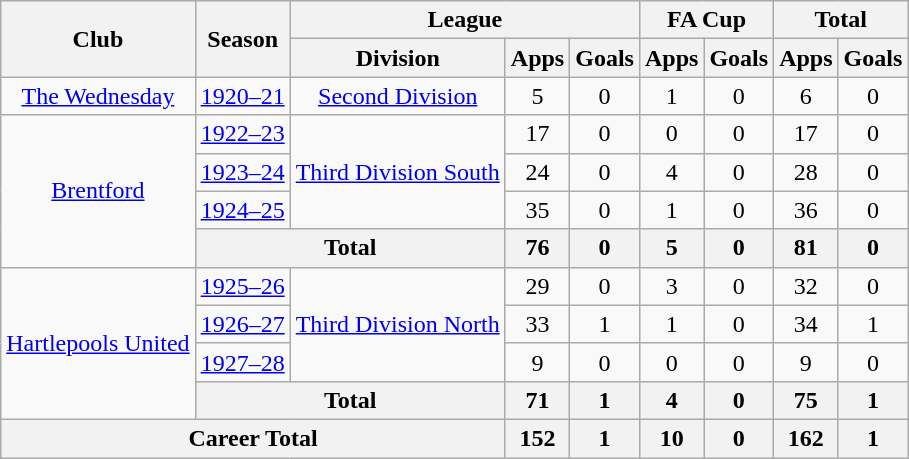<table class="wikitable" style="text-align: center;">
<tr>
<th rowspan="2">Club</th>
<th rowspan="2">Season</th>
<th colspan="3">League</th>
<th colspan="2">FA Cup</th>
<th colspan="2">Total</th>
</tr>
<tr>
<th>Division</th>
<th>Apps</th>
<th>Goals</th>
<th>Apps</th>
<th>Goals</th>
<th>Apps</th>
<th>Goals</th>
</tr>
<tr>
<td><a href='#'>The Wednesday</a></td>
<td><a href='#'>1920–21</a></td>
<td><a href='#'>Second Division</a></td>
<td>5</td>
<td>0</td>
<td>1</td>
<td>0</td>
<td>6</td>
<td>0</td>
</tr>
<tr>
<td rowspan="4"><a href='#'>Brentford</a></td>
<td><a href='#'>1922–23</a></td>
<td rowspan="3"><a href='#'>Third Division South</a></td>
<td>17</td>
<td>0</td>
<td>0</td>
<td>0</td>
<td>17</td>
<td>0</td>
</tr>
<tr>
<td><a href='#'>1923–24</a></td>
<td>24</td>
<td>0</td>
<td>4</td>
<td>0</td>
<td>28</td>
<td>0</td>
</tr>
<tr>
<td><a href='#'>1924–25</a></td>
<td>35</td>
<td>0</td>
<td>1</td>
<td>0</td>
<td>36</td>
<td>0</td>
</tr>
<tr>
<th colspan="2">Total</th>
<th>76</th>
<th>0</th>
<th>5</th>
<th>0</th>
<th>81</th>
<th>0</th>
</tr>
<tr>
<td rowspan="4"><a href='#'>Hartlepools United</a></td>
<td><a href='#'>1925–26</a></td>
<td rowspan="3"><a href='#'>Third Division North</a></td>
<td>29</td>
<td>0</td>
<td>3</td>
<td>0</td>
<td>32</td>
<td>0</td>
</tr>
<tr>
<td><a href='#'>1926–27</a></td>
<td>33</td>
<td>1</td>
<td>1</td>
<td>0</td>
<td>34</td>
<td>1</td>
</tr>
<tr>
<td><a href='#'>1927–28</a></td>
<td>9</td>
<td>0</td>
<td>0</td>
<td>0</td>
<td>9</td>
<td>0</td>
</tr>
<tr>
<th colspan="2">Total</th>
<th>71</th>
<th>1</th>
<th>4</th>
<th>0</th>
<th>75</th>
<th>1</th>
</tr>
<tr>
<th colspan="3">Career Total</th>
<th>152</th>
<th>1</th>
<th>10</th>
<th>0</th>
<th>162</th>
<th>1</th>
</tr>
</table>
